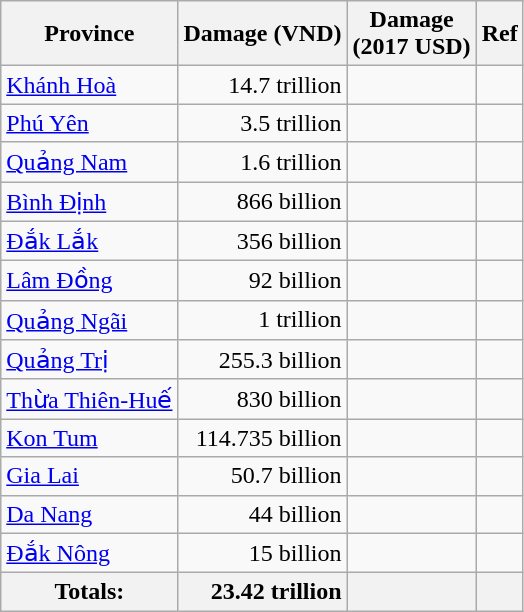<table class="wikitable sortable floatright">
<tr>
<th>Province</th>
<th>Damage (VND)</th>
<th>Damage<br>(2017 USD)</th>
<th class="unsortable">Ref</th>
</tr>
<tr style="text-align:right;">
<td sco"row" style="text-align: left;"><a href='#'>Khánh Hoà</a></td>
<td>14.7 trillion</td>
<td></td>
<td></td>
</tr>
<tr style="text-align:right;">
<td scope="row" style="text-align: left;"><a href='#'>Phú Yên</a></td>
<td>3.5 trillion</td>
<td></td>
<td></td>
</tr>
<tr style="text-align:right;">
<td scope="row" style="text-align: left;"><a href='#'>Quảng Nam</a></td>
<td>1.6 trillion</td>
<td></td>
<td></td>
</tr>
<tr style="text-align:right;">
<td scope="row" style="text-align: left;"><a href='#'>Bình Định</a></td>
<td>866 billion</td>
<td></td>
<td></td>
</tr>
<tr style="text-align:right;">
<td scope="row" style="text-align: left;"><a href='#'>Đắk Lắk</a></td>
<td>356 billion</td>
<td></td>
<td></td>
</tr>
<tr style="text-align:right;">
<td scope="row" style="text-align: left;"><a href='#'>Lâm Đồng</a></td>
<td>92 billion</td>
<td></td>
<td></td>
</tr>
<tr style="text-align:right;">
<td scope="row" style="text-align: left;"><a href='#'>Quảng Ngãi</a></td>
<td>1 trillion</td>
<td></td>
<td></td>
</tr>
<tr style="text-align:right;">
<td scope="row" style="text-align: left;"><a href='#'>Quảng Trị</a></td>
<td>255.3 billion</td>
<td></td>
<td></td>
</tr>
<tr style="text-align:right;">
<td scope="row" style="text-align: left;"><a href='#'>Thừa Thiên-Huế</a></td>
<td>830 billion</td>
<td></td>
<td></td>
</tr>
<tr style="text-align:right;">
<td scope="row" style="text-align: left;"><a href='#'>Kon Tum</a></td>
<td>114.735 billion</td>
<td></td>
<td></td>
</tr>
<tr style="text-align:right;">
<td scope="row" style="text-align: left;"><a href='#'>Gia Lai</a></td>
<td>50.7 billion</td>
<td></td>
<td></td>
</tr>
<tr style="text-align:right;">
<td scope="row" style="text-align: left;"><a href='#'>Da Nang</a></td>
<td>44 billion</td>
<td></td>
<td></td>
</tr>
<tr style="text-align:right;">
<td scope="row" style="text-align: left;"><a href='#'>Đắk Nông</a></td>
<td>15 billion</td>
<td></td>
<td></td>
</tr>
<tr class="sortbottom">
<th scope="row" style="text-align: leftit;">Totals:</th>
<th style="text-align:right;">23.42 trillion</th>
<th style="text-align:right;"></th>
<th></th>
</tr>
</table>
